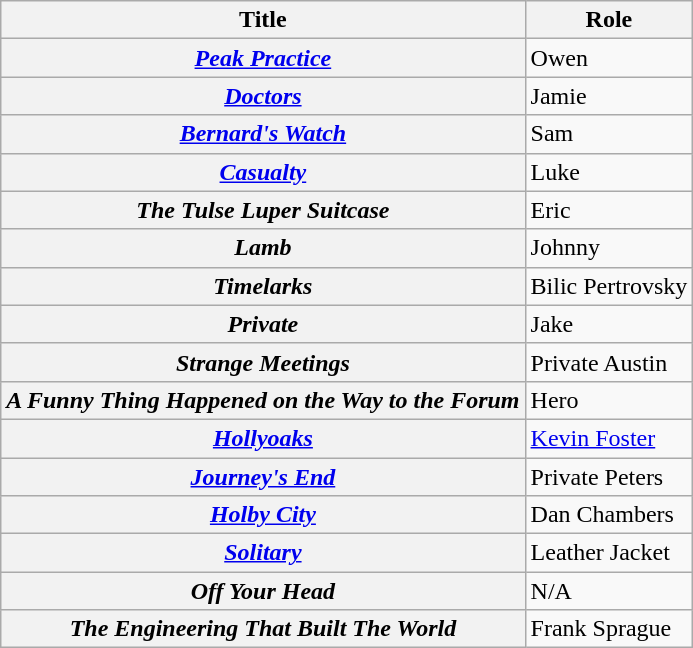<table class="wikitable sortable plainrowheaders">
<tr>
<th scope="col">Title</th>
<th scope="col">Role</th>
</tr>
<tr>
<th scope="row"><em><a href='#'>Peak Practice</a></em></th>
<td>Owen</td>
</tr>
<tr>
<th scope="row"><em><a href='#'>Doctors</a></em></th>
<td>Jamie</td>
</tr>
<tr>
<th scope="row"><em><a href='#'>Bernard's Watch</a></em></th>
<td>Sam</td>
</tr>
<tr>
<th scope="row"><em><a href='#'>Casualty</a></em></th>
<td>Luke</td>
</tr>
<tr>
<th scope="row"><em>The Tulse Luper Suitcase</em></th>
<td>Eric</td>
</tr>
<tr>
<th scope="row"><em>Lamb</em></th>
<td>Johnny</td>
</tr>
<tr>
<th scope="row"><em>Timelarks</em></th>
<td>Bilic Pertrovsky</td>
</tr>
<tr>
<th scope="row"><em>Private</em></th>
<td>Jake</td>
</tr>
<tr>
<th scope="row"><em>Strange Meetings</em></th>
<td>Private Austin</td>
</tr>
<tr>
<th scope="row"><em>A Funny Thing Happened on the Way to the Forum</em></th>
<td>Hero</td>
</tr>
<tr>
<th scope="row"><em><a href='#'>Hollyoaks</a></em></th>
<td><a href='#'>Kevin Foster</a></td>
</tr>
<tr>
<th scope="row"><em><a href='#'>Journey's End</a></em></th>
<td>Private Peters</td>
</tr>
<tr>
<th scope="row"><em><a href='#'>Holby City</a></em></th>
<td>Dan Chambers</td>
</tr>
<tr>
<th scope="row"><em><a href='#'>Solitary</a></em></th>
<td>Leather Jacket</td>
</tr>
<tr>
<th scope="row"><em>Off Your Head</em></th>
<td>N/A</td>
</tr>
<tr>
<th scope="row"><em>The Engineering That Built The World</em></th>
<td>Frank Sprague</td>
</tr>
</table>
